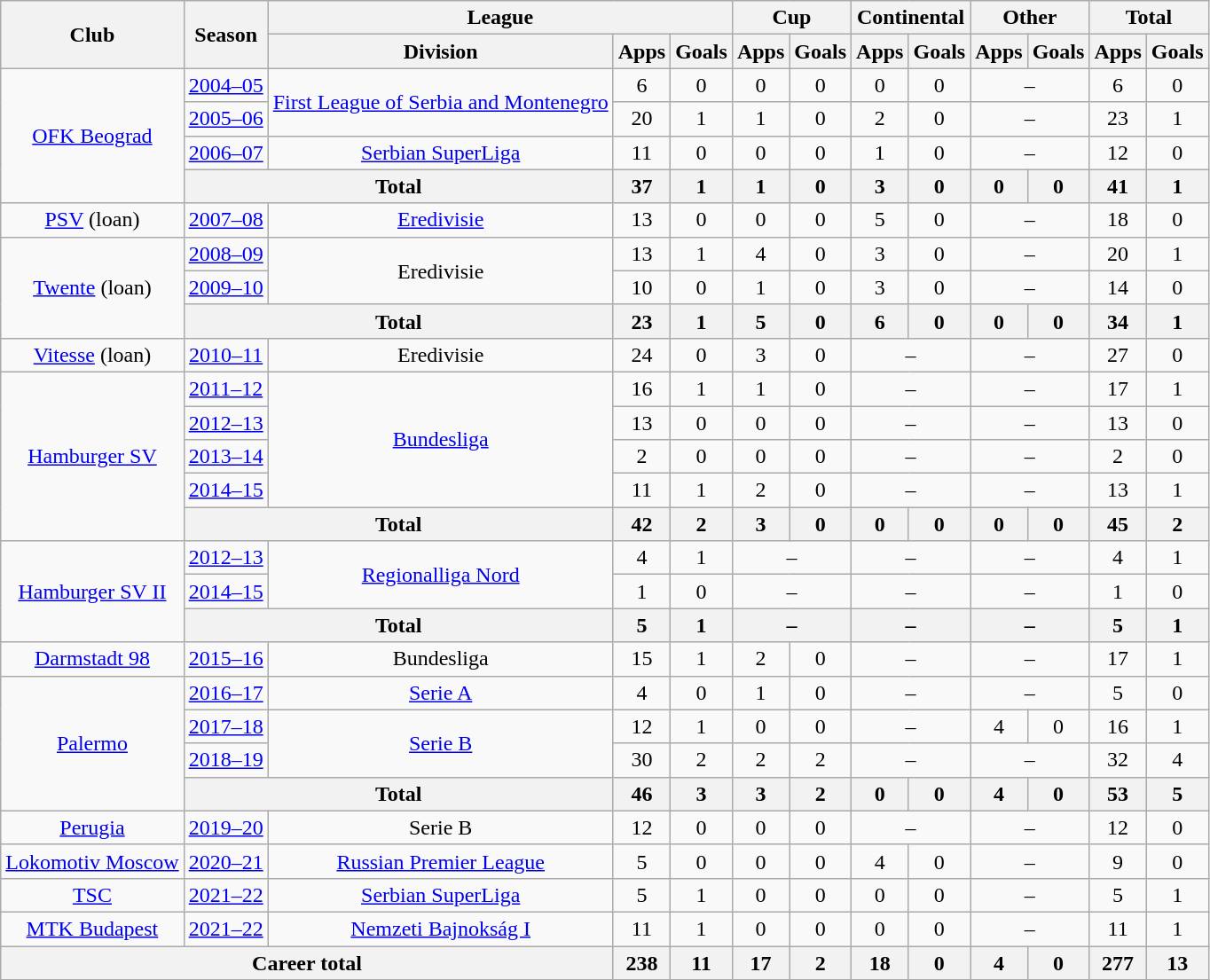<table class="wikitable" style="text-align:center">
<tr>
<th rowspan="2">Club</th>
<th rowspan="2">Season</th>
<th colspan="3">League</th>
<th colspan="2">Cup</th>
<th colspan="2">Continental</th>
<th colspan="2">Other</th>
<th colspan="2">Total</th>
</tr>
<tr>
<th>Division</th>
<th>Apps</th>
<th>Goals</th>
<th>Apps</th>
<th>Goals</th>
<th>Apps</th>
<th>Goals</th>
<th>Apps</th>
<th>Goals</th>
<th>Apps</th>
<th>Goals</th>
</tr>
<tr>
<td rowspan="4"><a href='#'>OFK Beograd</a></td>
<td><a href='#'>2004–05</a></td>
<td rowspan="2"><a href='#'>First League of Serbia and Montenegro</a></td>
<td>6</td>
<td>0</td>
<td>0</td>
<td>0</td>
<td>0</td>
<td>0</td>
<td colspan="2">–</td>
<td>6</td>
<td>0</td>
</tr>
<tr>
<td><a href='#'>2005–06</a></td>
<td>20</td>
<td>1</td>
<td>1</td>
<td>0</td>
<td>2</td>
<td>0</td>
<td colspan="2">–</td>
<td>23</td>
<td>1</td>
</tr>
<tr>
<td><a href='#'>2006–07</a></td>
<td><a href='#'>Serbian SuperLiga</a></td>
<td>11</td>
<td>0</td>
<td>0</td>
<td>0</td>
<td>1</td>
<td>0</td>
<td colspan="2">–</td>
<td>12</td>
<td>0</td>
</tr>
<tr>
<th colspan="2">Total</th>
<th>37</th>
<th>1</th>
<th>1</th>
<th>0</th>
<th>3</th>
<th>0</th>
<th>0</th>
<th>0</th>
<th>41</th>
<th>1</th>
</tr>
<tr>
<td><a href='#'>PSV</a> (loan)</td>
<td><a href='#'>2007–08</a></td>
<td><a href='#'>Eredivisie</a></td>
<td>13</td>
<td>0</td>
<td>0</td>
<td>0</td>
<td>5</td>
<td>0</td>
<td colspan="2">–</td>
<td>18</td>
<td>0</td>
</tr>
<tr>
<td rowspan="3"><a href='#'>Twente</a> (loan)</td>
<td><a href='#'>2008–09</a></td>
<td rowspan="2">Eredivisie</td>
<td>13</td>
<td>1</td>
<td>4</td>
<td>0</td>
<td>3</td>
<td>0</td>
<td colspan="2">–</td>
<td>20</td>
<td>1</td>
</tr>
<tr>
<td><a href='#'>2009–10</a></td>
<td>10</td>
<td>0</td>
<td>1</td>
<td>0</td>
<td>3</td>
<td>0</td>
<td colspan="2">–</td>
<td>14</td>
<td>0</td>
</tr>
<tr>
<th colspan="2">Total</th>
<th>23</th>
<th>1</th>
<th>5</th>
<th>0</th>
<th>6</th>
<th>0</th>
<th>0</th>
<th>0</th>
<th>34</th>
<th>1</th>
</tr>
<tr>
<td><a href='#'>Vitesse</a> (loan)</td>
<td><a href='#'>2010–11</a></td>
<td>Eredivisie</td>
<td>24</td>
<td>0</td>
<td>3</td>
<td>0</td>
<td colspan="2">–</td>
<td colspan="2">–</td>
<td>27</td>
<td>0</td>
</tr>
<tr>
<td rowspan="5"><a href='#'>Hamburger SV</a></td>
<td><a href='#'>2011–12</a></td>
<td rowspan="4"><a href='#'>Bundesliga</a></td>
<td>16</td>
<td>1</td>
<td>1</td>
<td>0</td>
<td colspan="2">–</td>
<td colspan="2">–</td>
<td>17</td>
<td>1</td>
</tr>
<tr>
<td><a href='#'>2012–13</a></td>
<td>13</td>
<td>0</td>
<td>0</td>
<td>0</td>
<td colspan="2">–</td>
<td colspan="2">–</td>
<td>13</td>
<td>0</td>
</tr>
<tr>
<td><a href='#'>2013–14</a></td>
<td>2</td>
<td>0</td>
<td>0</td>
<td>0</td>
<td colspan="2">–</td>
<td colspan="2">–</td>
<td>2</td>
<td>0</td>
</tr>
<tr>
<td><a href='#'>2014–15</a></td>
<td>11</td>
<td>1</td>
<td>2</td>
<td>0</td>
<td colspan="2">–</td>
<td colspan="2">–</td>
<td>13</td>
<td>1</td>
</tr>
<tr>
<th colspan="2">Total</th>
<th>42</th>
<th>2</th>
<th>3</th>
<th>0</th>
<th>0</th>
<th>0</th>
<th>0</th>
<th>0</th>
<th>45</th>
<th>2</th>
</tr>
<tr>
<td rowspan="3"><a href='#'>Hamburger SV II</a></td>
<td><a href='#'>2012–13</a></td>
<td rowspan="2"><a href='#'>Regionalliga Nord</a></td>
<td>4</td>
<td>1</td>
<td colspan="2">–</td>
<td colspan="2">–</td>
<td colspan="2">–</td>
<td>4</td>
<td>1</td>
</tr>
<tr>
<td><a href='#'>2014–15</a></td>
<td>1</td>
<td>0</td>
<td colspan="2">–</td>
<td colspan="2">–</td>
<td colspan="2">–</td>
<td>1</td>
<td>0</td>
</tr>
<tr>
<th colspan="2">Total</th>
<th>5</th>
<th>1</th>
<th colspan="2">–</th>
<th colspan="2">–</th>
<th colspan="2">–</th>
<th>5</th>
<th>1</th>
</tr>
<tr>
<td><a href='#'>Darmstadt 98</a></td>
<td><a href='#'>2015–16</a></td>
<td>Bundesliga</td>
<td>15</td>
<td>1</td>
<td>2</td>
<td>0</td>
<td colspan="2">–</td>
<td colspan="2">–</td>
<td>17</td>
<td>1</td>
</tr>
<tr>
<td rowspan="4"><a href='#'>Palermo</a></td>
<td><a href='#'>2016–17</a></td>
<td><a href='#'>Serie A</a></td>
<td>4</td>
<td>0</td>
<td>1</td>
<td>0</td>
<td colspan="2">–</td>
<td colspan="2">–</td>
<td>5</td>
<td>0</td>
</tr>
<tr>
<td><a href='#'>2017–18</a></td>
<td rowspan="2"><a href='#'>Serie B</a></td>
<td>12</td>
<td>1</td>
<td>0</td>
<td>0</td>
<td colspan="2">–</td>
<td>4</td>
<td>0</td>
<td>16</td>
<td>1</td>
</tr>
<tr>
<td><a href='#'>2018–19</a></td>
<td>30</td>
<td>2</td>
<td>2</td>
<td>2</td>
<td colspan="2">–</td>
<td colspan="2">–</td>
<td>32</td>
<td>4</td>
</tr>
<tr>
<th colspan="2">Total</th>
<th>46</th>
<th>3</th>
<th>3</th>
<th>2</th>
<th>0</th>
<th>0</th>
<th>4</th>
<th>0</th>
<th>53</th>
<th>5</th>
</tr>
<tr>
<td><a href='#'>Perugia</a></td>
<td><a href='#'>2019–20</a></td>
<td>Serie B</td>
<td>12</td>
<td>0</td>
<td>0</td>
<td>0</td>
<td colspan="2">–</td>
<td colspan="2">–</td>
<td>12</td>
<td>0</td>
</tr>
<tr>
<td><a href='#'>Lokomotiv Moscow</a></td>
<td><a href='#'>2020–21</a></td>
<td><a href='#'>Russian Premier League</a></td>
<td>5</td>
<td>0</td>
<td>0</td>
<td>0</td>
<td>4</td>
<td>0</td>
<td colspan="2">–</td>
<td>9</td>
<td>0</td>
</tr>
<tr>
<td><a href='#'>TSC</a></td>
<td><a href='#'>2021–22</a></td>
<td><a href='#'>Serbian SuperLiga</a></td>
<td>5</td>
<td>1</td>
<td>0</td>
<td>0</td>
<td>0</td>
<td>0</td>
<td colspan="2">–</td>
<td>5</td>
<td>1</td>
</tr>
<tr>
<td><a href='#'>MTK Budapest</a></td>
<td><a href='#'>2021–22</a></td>
<td><a href='#'>Nemzeti Bajnokság I</a></td>
<td>11</td>
<td>1</td>
<td>0</td>
<td>0</td>
<td>0</td>
<td>0</td>
<td colspan="2">–</td>
<td>11</td>
<td>1</td>
</tr>
<tr>
<th colspan="3">Career total</th>
<th>238</th>
<th>11</th>
<th>17</th>
<th>2</th>
<th>18</th>
<th>0</th>
<th>4</th>
<th>0</th>
<th>277</th>
<th>13</th>
</tr>
</table>
